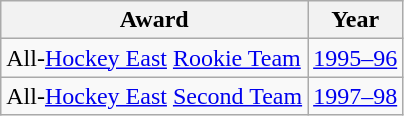<table class="wikitable">
<tr>
<th>Award</th>
<th>Year</th>
</tr>
<tr>
<td>All-<a href='#'>Hockey East</a> <a href='#'>Rookie Team</a></td>
<td><a href='#'>1995–96</a></td>
</tr>
<tr>
<td>All-<a href='#'>Hockey East</a> <a href='#'>Second Team</a></td>
<td><a href='#'>1997–98</a></td>
</tr>
</table>
